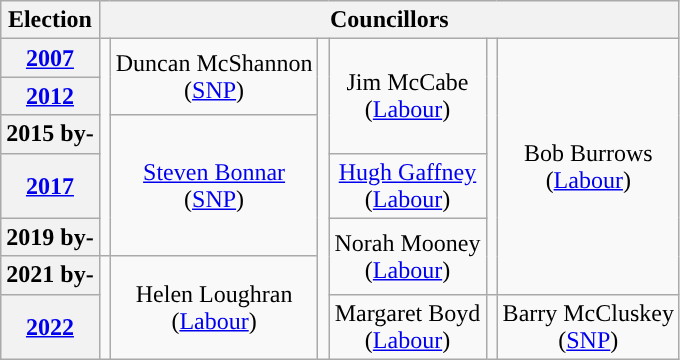<table class="wikitable" style="text-align:center">
<tr>
<th>Election</th>
<th colspan="6">Councillors</th>
</tr>
<tr>
<th><a href='#'>2007</a></th>
<td rowspan="5" style="background-color: "></td>
<td rowspan="2">Duncan McShannon<br>(<a href='#'>SNP</a>)</td>
<td rowspan="7" style="background-color: "></td>
<td rowspan="3">Jim McCabe<br>(<a href='#'>Labour</a>)</td>
<td rowspan="6" style="background-color: "></td>
<td rowspan="6">Bob Burrows<br>(<a href='#'>Labour</a>)</td>
</tr>
<tr>
<th><a href='#'>2012</a></th>
</tr>
<tr>
<th>2015 by-</th>
<td rowspan="3"><a href='#'>Steven Bonnar</a><br>(<a href='#'>SNP</a>)</td>
</tr>
<tr>
<th><a href='#'>2017</a></th>
<td><a href='#'>Hugh Gaffney</a><br>(<a href='#'>Labour</a>)</td>
</tr>
<tr>
<th>2019 by-</th>
<td rowspan="2">Norah Mooney<br>(<a href='#'>Labour</a>)</td>
</tr>
<tr>
<th>2021 by-</th>
<td rowspan="2" style="background-color: "></td>
<td rowspan="2">Helen Loughran<br>(<a href='#'>Labour</a>)</td>
</tr>
<tr>
<th><a href='#'>2022</a></th>
<td>Margaret Boyd<br>(<a href='#'>Labour</a>)</td>
<td style="background-color: "></td>
<td>Barry McCluskey<br>(<a href='#'>SNP</a>)</td>
</tr>
</table>
